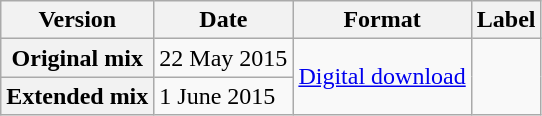<table class="wikitable plainrowheaders">
<tr>
<th scope="col">Version</th>
<th scope="col">Date</th>
<th scope="col">Format</th>
<th scope="col">Label</th>
</tr>
<tr>
<th scope="row">Original mix</th>
<td>22 May 2015</td>
<td rowspan="2"><a href='#'>Digital download</a></td>
<td rowspan="2"></td>
</tr>
<tr>
<th scope="row">Extended mix</th>
<td>1 June 2015</td>
</tr>
</table>
